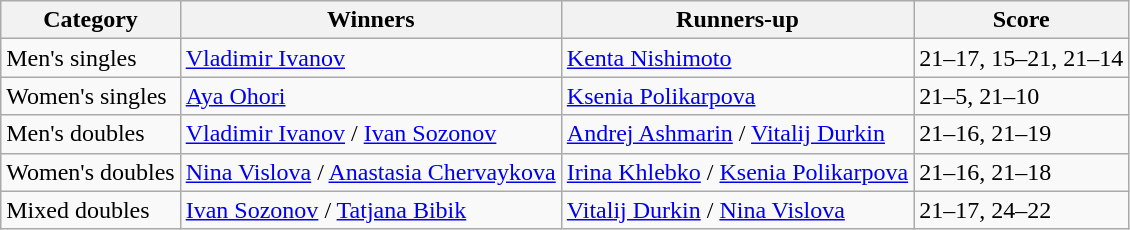<table class=wikitable style="white-space:nowrap;">
<tr>
<th>Category</th>
<th>Winners</th>
<th>Runners-up</th>
<th>Score</th>
</tr>
<tr>
<td>Men's singles</td>
<td> <a href='#'>Vladimir Ivanov</a></td>
<td> <a href='#'>Kenta Nishimoto</a></td>
<td>21–17, 15–21, 21–14</td>
</tr>
<tr>
<td>Women's singles</td>
<td> <a href='#'>Aya Ohori</a></td>
<td> <a href='#'>Ksenia Polikarpova</a></td>
<td>21–5, 21–10</td>
</tr>
<tr>
<td>Men's doubles</td>
<td> <a href='#'>Vladimir Ivanov</a> / <a href='#'>Ivan Sozonov</a></td>
<td> <a href='#'>Andrej Ashmarin</a> / <a href='#'>Vitalij Durkin</a></td>
<td>21–16, 21–19</td>
</tr>
<tr>
<td>Women's doubles</td>
<td> <a href='#'>Nina Vislova</a> / <a href='#'>Anastasia Chervaykova</a></td>
<td> <a href='#'>Irina Khlebko</a> / <a href='#'>Ksenia Polikarpova</a></td>
<td>21–16, 21–18</td>
</tr>
<tr>
<td>Mixed doubles</td>
<td> <a href='#'>Ivan Sozonov</a> / <a href='#'>Tatjana Bibik</a></td>
<td> <a href='#'>Vitalij Durkin</a> / <a href='#'>Nina Vislova</a></td>
<td>21–17, 24–22</td>
</tr>
</table>
